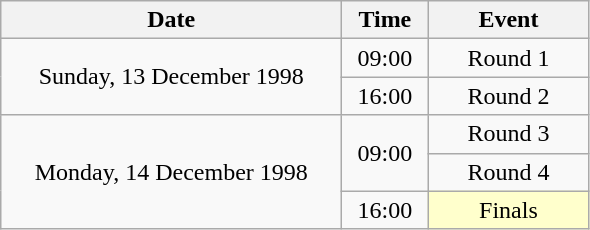<table class = "wikitable" style="text-align:center;">
<tr>
<th width=220>Date</th>
<th width=50>Time</th>
<th width=100>Event</th>
</tr>
<tr>
<td rowspan=2>Sunday, 13 December 1998</td>
<td>09:00</td>
<td>Round 1</td>
</tr>
<tr>
<td>16:00</td>
<td>Round 2</td>
</tr>
<tr>
<td rowspan=3>Monday, 14 December 1998</td>
<td rowspan=2>09:00</td>
<td>Round 3</td>
</tr>
<tr>
<td>Round 4</td>
</tr>
<tr>
<td>16:00</td>
<td bgcolor=ffffcc>Finals</td>
</tr>
</table>
